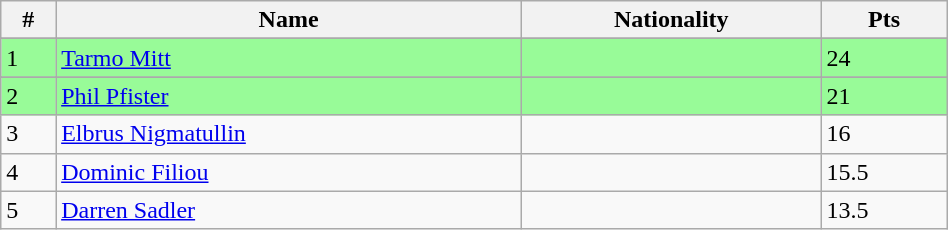<table class="wikitable" style="display: inline-table; width: 50%;">
<tr>
<th>#</th>
<th>Name</th>
<th>Nationality</th>
<th>Pts</th>
</tr>
<tr>
</tr>
<tr style="background:palegreen">
<td>1</td>
<td><a href='#'>Tarmo Mitt</a></td>
<td></td>
<td>24</td>
</tr>
<tr>
</tr>
<tr style="background:palegreen">
<td>2</td>
<td><a href='#'>Phil Pfister</a></td>
<td></td>
<td>21</td>
</tr>
<tr>
<td>3</td>
<td><a href='#'>Elbrus Nigmatullin</a></td>
<td></td>
<td>16</td>
</tr>
<tr>
<td>4</td>
<td><a href='#'>Dominic Filiou</a></td>
<td></td>
<td>15.5</td>
</tr>
<tr>
<td>5</td>
<td><a href='#'>Darren Sadler</a></td>
<td></td>
<td>13.5</td>
</tr>
</table>
